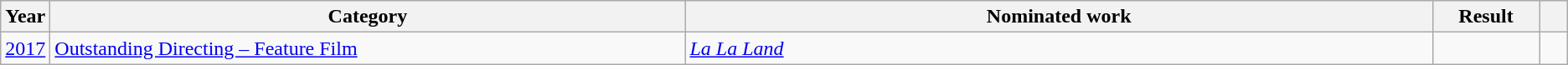<table class=wikitable>
<tr>
<th scope="col" style="width:1em;">Year</th>
<th scope="col" style="width:33em;">Category</th>
<th scope="col" style="width:39em;">Nominated work</th>
<th scope="col" style="width:5em;">Result</th>
<th scope="col" style="width:1em;"></th>
</tr>
<tr>
<td><a href='#'>2017</a></td>
<td><a href='#'>Outstanding Directing – Feature Film</a></td>
<td><em><a href='#'>La La Land</a></em></td>
<td></td>
<td></td>
</tr>
</table>
